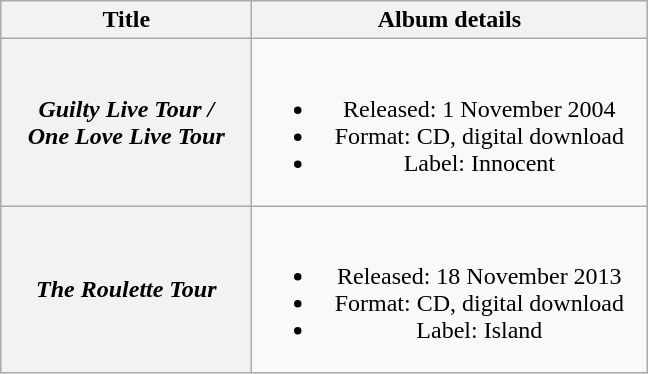<table class="wikitable plainrowheaders" style="text-align:center;">
<tr>
<th scope="col" style="width:10em;">Title</th>
<th scope="col" style="width:16em;">Album details</th>
</tr>
<tr>
<th scope="row"><em>Guilty Live Tour /<br>One Love Live Tour</em></th>
<td><br><ul><li>Released: 1 November 2004</li><li>Format: CD, digital download</li><li>Label: Innocent</li></ul></td>
</tr>
<tr>
<th scope="row"><em>The Roulette Tour</em></th>
<td><br><ul><li>Released: 18 November 2013</li><li>Format: CD, digital download</li><li>Label: Island</li></ul></td>
</tr>
</table>
